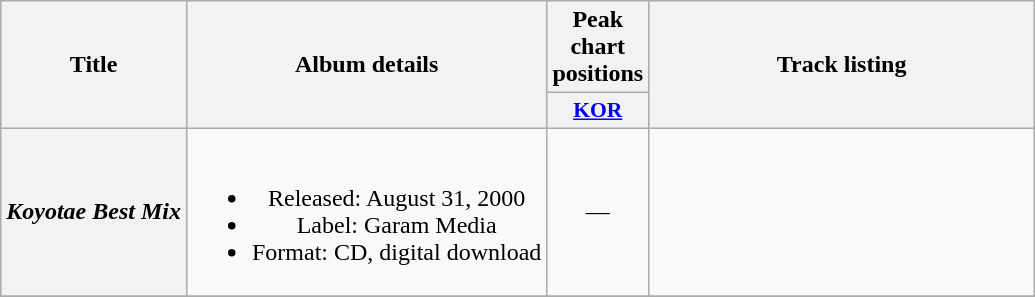<table class="wikitable plainrowheaders" style="text-align:center;">
<tr>
<th scope="col" rowspan="2">Title</th>
<th scope="col" rowspan="2">Album details</th>
<th scope="col" colspan="1">Peak chart<br>positions</th>
<th scope="col" rowspan="2" width="250px">Track listing</th>
</tr>
<tr>
<th scope="col" style="width:2.5em;font-size:90%;"><a href='#'>KOR</a><br></th>
</tr>
<tr>
<th scope="row"><em>Koyotae Best Mix</em></th>
<td><br><ul><li>Released: August 31, 2000</li><li>Label: Garam Media</li><li>Format: CD, digital download</li></ul></td>
<td>—</td>
<td style="font-size: 100%;"></td>
</tr>
<tr>
</tr>
</table>
